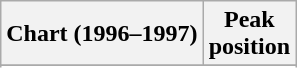<table class="wikitable plainrowheaders" style="text-align:center">
<tr>
<th>Chart (1996–1997)</th>
<th>Peak<br>position</th>
</tr>
<tr>
</tr>
<tr>
</tr>
</table>
